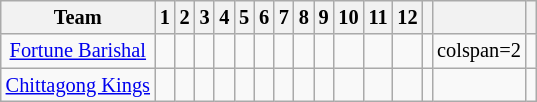<table class="wikitable" style="font-size:85%; text-align:center;">
<tr>
<th>Team</th>
<th>1</th>
<th>2</th>
<th>3</th>
<th>4</th>
<th>5</th>
<th>6</th>
<th>7</th>
<th>8</th>
<th>9</th>
<th>10</th>
<th>11</th>
<th>12</th>
<th></th>
<th></th>
<th></th>
</tr>
<tr>
<td><a href='#'>Fortune Barishal</a></td>
<td></td>
<td></td>
<td></td>
<td></td>
<td></td>
<td></td>
<td></td>
<td></td>
<td></td>
<td></td>
<td></td>
<td></td>
<td></td>
<td>colspan=2 </td>
</tr>
<tr>
<td><a href='#'>Chittagong Kings</a></td>
<td></td>
<td></td>
<td></td>
<td></td>
<td></td>
<td></td>
<td></td>
<td></td>
<td></td>
<td></td>
<td></td>
<td></td>
<td></td>
<td></td>
<td></td>
</tr>
</table>
